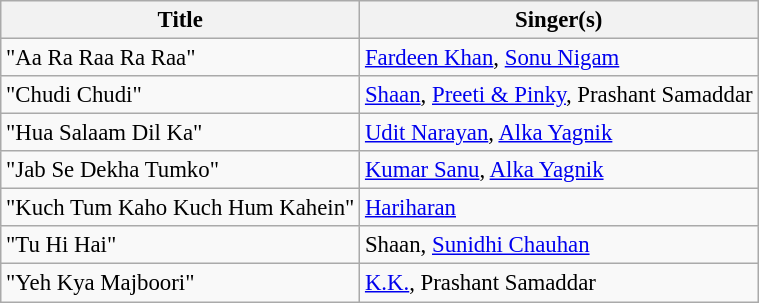<table class="wikitable" style="font-size:95%;">
<tr>
<th>Title</th>
<th>Singer(s)</th>
</tr>
<tr>
<td>"Aa Ra Raa Ra Raa"</td>
<td><a href='#'>Fardeen Khan</a>, <a href='#'>Sonu Nigam</a></td>
</tr>
<tr>
<td>"Chudi Chudi"</td>
<td><a href='#'>Shaan</a>, <a href='#'>Preeti & Pinky</a>, Prashant Samaddar</td>
</tr>
<tr>
<td>"Hua Salaam Dil Ka"</td>
<td><a href='#'>Udit Narayan</a>, <a href='#'>Alka Yagnik</a></td>
</tr>
<tr>
<td>"Jab Se Dekha Tumko"</td>
<td><a href='#'>Kumar Sanu</a>, <a href='#'>Alka Yagnik</a></td>
</tr>
<tr>
<td>"Kuch Tum Kaho Kuch Hum Kahein"</td>
<td><a href='#'>Hariharan</a></td>
</tr>
<tr>
<td>"Tu Hi Hai"</td>
<td>Shaan, <a href='#'>Sunidhi Chauhan</a></td>
</tr>
<tr>
<td>"Yeh Kya Majboori"</td>
<td><a href='#'>K.K.</a>, Prashant Samaddar</td>
</tr>
</table>
